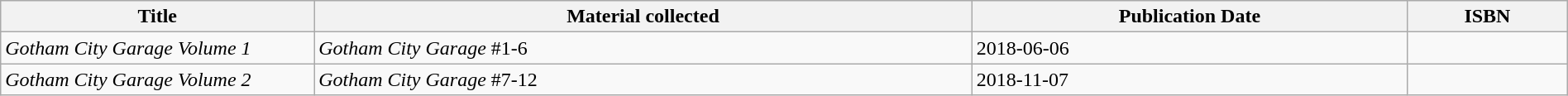<table class="wikitable" style="text-align:left;" width="100%">
<tr>
<th width=20%>Title</th>
<th>Material collected</th>
<th>Publication Date</th>
<th>ISBN</th>
</tr>
<tr>
<td><em>Gotham City Garage Volume 1</em></td>
<td><em>Gotham City Garage</em> #1-6</td>
<td>2018-06-06</td>
<td></td>
</tr>
<tr>
<td><em>Gotham City Garage Volume 2</em></td>
<td><em>Gotham City Garage</em> #7-12</td>
<td>2018-11-07</td>
<td></td>
</tr>
</table>
